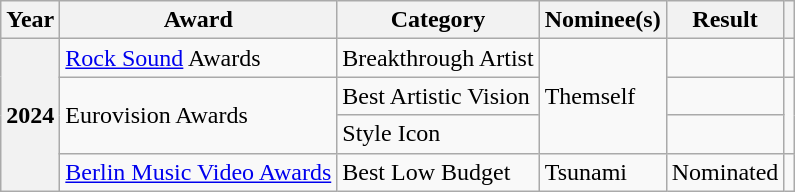<table class="wikitable plainrowheaders">
<tr>
<th scope="col">Year</th>
<th scope="col">Award</th>
<th scope="col">Category</th>
<th scope="col">Nominee(s)</th>
<th scope="col">Result</th>
<th scope="col"></th>
</tr>
<tr>
<th rowspan="4">2024</th>
<td><a href='#'>Rock Sound</a> Awards</td>
<td>Breakthrough Artist</td>
<td rowspan="3">Themself</td>
<td></td>
<td></td>
</tr>
<tr>
<td rowspan="2">Eurovision Awards</td>
<td>Best Artistic Vision</td>
<td></td>
<td rowspan="2"></td>
</tr>
<tr>
<td>Style Icon</td>
<td></td>
</tr>
<tr>
<td><a href='#'>Berlin Music Video Awards</a></td>
<td>Best Low Budget</td>
<td>Tsunami</td>
<td>Nominated</td>
<td></td>
</tr>
</table>
